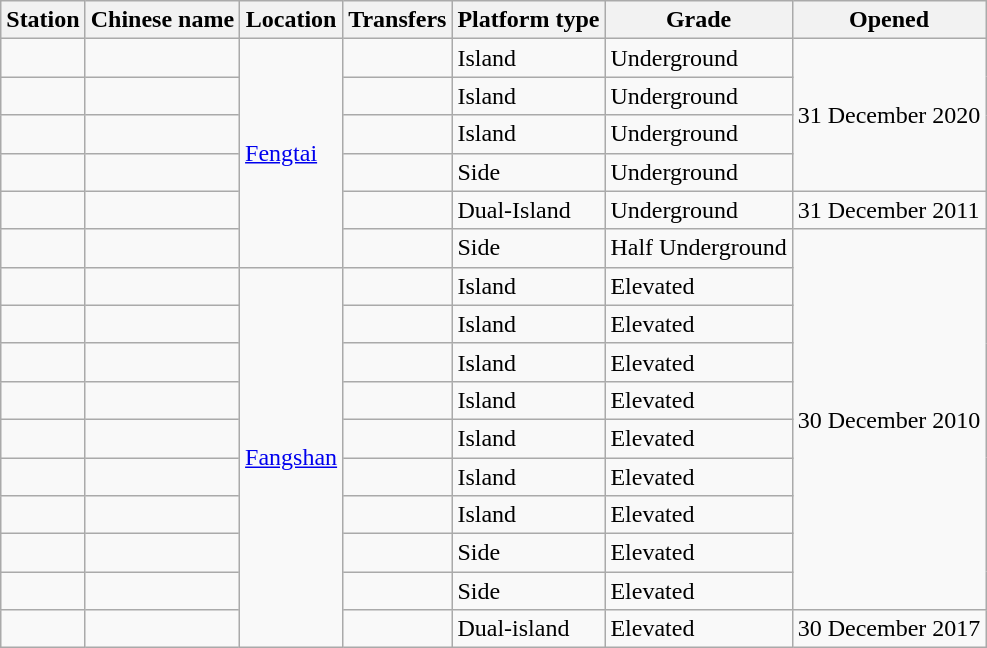<table class=wikitable>
<tr>
<th>Station</th>
<th>Chinese name</th>
<th>Location</th>
<th>Transfers</th>
<th>Platform type</th>
<th>Grade</th>
<th>Opened</th>
</tr>
<tr>
<td></td>
<td><span></span></td>
<td rowspan=6><a href='#'>Fengtai</a></td>
<td></td>
<td>Island</td>
<td>Underground</td>
<td rowspan=4>31 December 2020</td>
</tr>
<tr>
<td></td>
<td><span></span></td>
<td></td>
<td>Island</td>
<td>Underground</td>
</tr>
<tr>
<td></td>
<td><span></span></td>
<td></td>
<td>Island</td>
<td>Underground</td>
</tr>
<tr>
<td></td>
<td><span></span></td>
<td></td>
<td>Side</td>
<td>Underground</td>
</tr>
<tr>
<td></td>
<td><span></span></td>
<td></td>
<td>Dual-Island</td>
<td>Underground</td>
<td>31 December 2011</td>
</tr>
<tr>
<td></td>
<td><span></span></td>
<td></td>
<td>Side</td>
<td>Half Underground</td>
<td rowspan=10>30 December 2010</td>
</tr>
<tr>
<td></td>
<td><span></span></td>
<td rowspan=10><a href='#'>Fangshan</a></td>
<td></td>
<td>Island</td>
<td>Elevated</td>
</tr>
<tr>
<td></td>
<td><span></span></td>
<td></td>
<td>Island</td>
<td>Elevated</td>
</tr>
<tr>
<td></td>
<td><span></span></td>
<td></td>
<td>Island</td>
<td>Elevated</td>
</tr>
<tr>
<td></td>
<td><span></span></td>
<td></td>
<td>Island</td>
<td>Elevated</td>
</tr>
<tr>
<td></td>
<td><span></span></td>
<td></td>
<td>Island</td>
<td>Elevated</td>
</tr>
<tr>
<td></td>
<td><span></span></td>
<td></td>
<td>Island</td>
<td>Elevated</td>
</tr>
<tr>
<td></td>
<td><span></span></td>
<td></td>
<td>Island</td>
<td>Elevated</td>
</tr>
<tr>
<td></td>
<td><span></span></td>
<td></td>
<td>Side</td>
<td>Elevated</td>
</tr>
<tr>
<td></td>
<td><span></span></td>
<td></td>
<td>Side</td>
<td>Elevated</td>
</tr>
<tr>
<td></td>
<td><span></span></td>
<td></td>
<td>Dual-island</td>
<td>Elevated</td>
<td>30 December 2017</td>
</tr>
</table>
